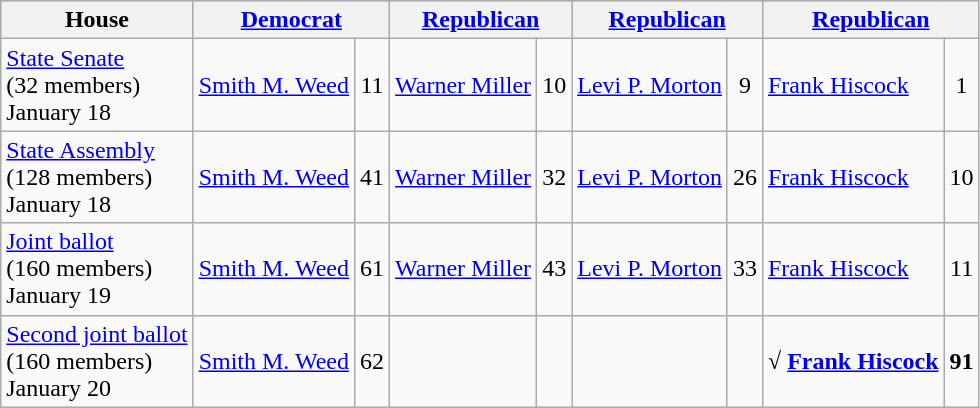<table class=wikitable>
<tr bgcolor=lightgrey>
<th>House</th>
<th colspan=2><a href='#'>Democrat</a></th>
<th colspan=2><a href='#'>Republican</a></th>
<th colspan=2><a href='#'>Republican</a></th>
<th colspan=2><a href='#'>Republican</a></th>
</tr>
<tr>
<td><a href='#'>State Senate</a> <br>(32 members) <br>January 18</td>
<td><a href='#'>Smith M. Weed</a></td>
<td align=center>11</td>
<td><a href='#'>Warner Miller</a></td>
<td align=center>10</td>
<td><a href='#'>Levi P. Morton</a></td>
<td align=center>9</td>
<td><a href='#'>Frank Hiscock</a></td>
<td align=center>1</td>
</tr>
<tr>
<td><a href='#'>State Assembly</a> <br>(128 members) <br>January 18</td>
<td><a href='#'>Smith M. Weed</a></td>
<td align=center>41</td>
<td><a href='#'>Warner Miller</a></td>
<td align=center>32</td>
<td><a href='#'>Levi P. Morton</a></td>
<td align=center>26</td>
<td><a href='#'>Frank Hiscock</a></td>
<td align=center>10</td>
</tr>
<tr>
<td><a href='#'>Joint ballot</a> <br>(160 members) <br>January 19</td>
<td><a href='#'>Smith M. Weed</a></td>
<td align=center>61</td>
<td><a href='#'>Warner Miller</a></td>
<td align=center>43</td>
<td><a href='#'>Levi P. Morton</a></td>
<td align=center>33</td>
<td><a href='#'>Frank Hiscock</a></td>
<td align=center>11</td>
</tr>
<tr>
<td><a href='#'>Second joint ballot</a> <br>(160 members) <br>January 20</td>
<td><a href='#'>Smith M. Weed</a></td>
<td align=center>62</td>
<td></td>
<td></td>
<td></td>
<td></td>
<td><strong>√ <a href='#'>Frank Hiscock</a></strong></td>
<td align=center><strong>91</strong></td>
</tr>
</table>
